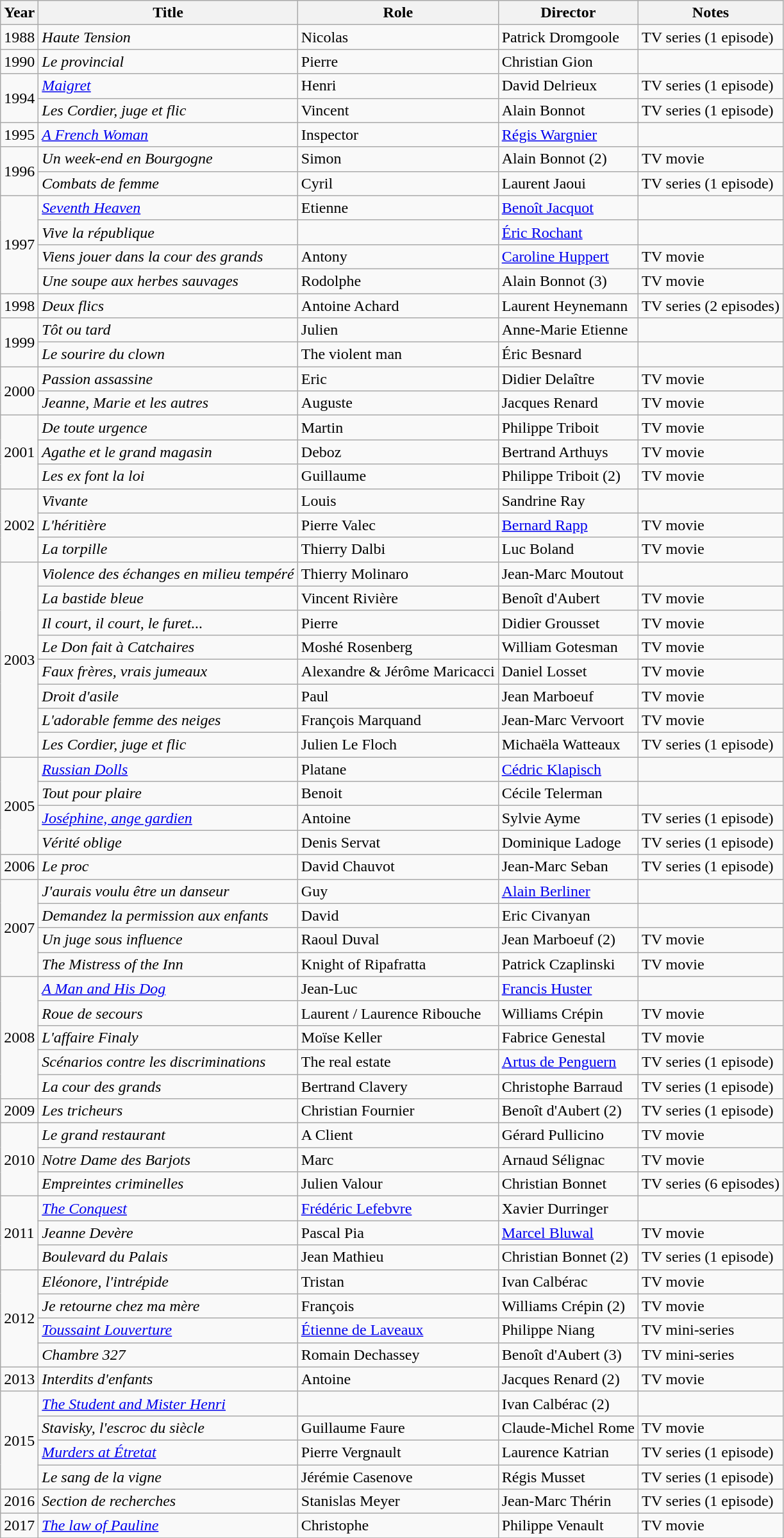<table class="wikitable">
<tr>
<th>Year</th>
<th>Title</th>
<th>Role</th>
<th>Director</th>
<th>Notes</th>
</tr>
<tr>
<td rowspan=1>1988</td>
<td><em>Haute Tension</em></td>
<td>Nicolas</td>
<td>Patrick Dromgoole</td>
<td>TV series (1 episode)</td>
</tr>
<tr>
<td rowspan=1>1990</td>
<td><em>Le provincial</em></td>
<td>Pierre</td>
<td>Christian Gion</td>
<td></td>
</tr>
<tr>
<td rowspan=2>1994</td>
<td><em><a href='#'>Maigret</a></em></td>
<td>Henri</td>
<td>David Delrieux</td>
<td>TV series (1 episode)</td>
</tr>
<tr>
<td><em>Les Cordier, juge et flic</em></td>
<td>Vincent</td>
<td>Alain Bonnot</td>
<td>TV series (1 episode)</td>
</tr>
<tr>
<td rowspan=1>1995</td>
<td><em><a href='#'>A French Woman</a></em></td>
<td>Inspector</td>
<td><a href='#'>Régis Wargnier</a></td>
<td></td>
</tr>
<tr>
<td rowspan=2>1996</td>
<td><em>Un week-end en Bourgogne</em></td>
<td>Simon</td>
<td>Alain Bonnot (2)</td>
<td>TV movie</td>
</tr>
<tr>
<td><em>Combats de femme</em></td>
<td>Cyril</td>
<td>Laurent Jaoui</td>
<td>TV series (1 episode)</td>
</tr>
<tr>
<td rowspan=4>1997</td>
<td><em><a href='#'>Seventh Heaven</a></em></td>
<td>Etienne</td>
<td><a href='#'>Benoît Jacquot</a></td>
<td></td>
</tr>
<tr>
<td><em>Vive la république</em></td>
<td></td>
<td><a href='#'>Éric Rochant</a></td>
<td></td>
</tr>
<tr>
<td><em>Viens jouer dans la cour des grands</em></td>
<td>Antony</td>
<td><a href='#'>Caroline Huppert</a></td>
<td>TV movie</td>
</tr>
<tr>
<td><em>Une soupe aux herbes sauvages</em></td>
<td>Rodolphe</td>
<td>Alain Bonnot (3)</td>
<td>TV movie</td>
</tr>
<tr>
<td rowspan=1>1998</td>
<td><em>Deux flics</em></td>
<td>Antoine Achard</td>
<td>Laurent Heynemann</td>
<td>TV series (2 episodes)</td>
</tr>
<tr>
<td rowspan=2>1999</td>
<td><em>Tôt ou tard</em></td>
<td>Julien</td>
<td>Anne-Marie Etienne</td>
<td></td>
</tr>
<tr>
<td><em>Le sourire du clown</em></td>
<td>The violent man</td>
<td>Éric Besnard</td>
<td></td>
</tr>
<tr>
<td rowspan=2>2000</td>
<td><em>Passion assassine</em></td>
<td>Eric</td>
<td>Didier Delaître</td>
<td>TV movie</td>
</tr>
<tr>
<td><em>Jeanne, Marie et les autres</em></td>
<td>Auguste</td>
<td>Jacques Renard</td>
<td>TV movie</td>
</tr>
<tr>
<td rowspan=3>2001</td>
<td><em>De toute urgence</em></td>
<td>Martin</td>
<td>Philippe Triboit</td>
<td>TV movie</td>
</tr>
<tr>
<td><em>Agathe et le grand magasin</em></td>
<td>Deboz</td>
<td>Bertrand Arthuys</td>
<td>TV movie</td>
</tr>
<tr>
<td><em>Les ex font la loi</em></td>
<td>Guillaume</td>
<td>Philippe Triboit (2)</td>
<td>TV movie</td>
</tr>
<tr>
<td rowspan=3>2002</td>
<td><em>Vivante</em></td>
<td>Louis</td>
<td>Sandrine Ray</td>
<td></td>
</tr>
<tr>
<td><em>L'héritière</em></td>
<td>Pierre Valec</td>
<td><a href='#'>Bernard Rapp</a></td>
<td>TV movie</td>
</tr>
<tr>
<td><em>La torpille</em></td>
<td>Thierry Dalbi</td>
<td>Luc Boland</td>
<td>TV movie</td>
</tr>
<tr>
<td rowspan=8>2003</td>
<td><em>Violence des échanges en milieu tempéré</em></td>
<td>Thierry Molinaro</td>
<td>Jean-Marc Moutout</td>
<td></td>
</tr>
<tr>
<td><em>La bastide bleue</em></td>
<td>Vincent Rivière</td>
<td>Benoît d'Aubert</td>
<td>TV movie</td>
</tr>
<tr>
<td><em>Il court, il court, le furet...</em></td>
<td>Pierre</td>
<td>Didier Grousset</td>
<td>TV movie</td>
</tr>
<tr>
<td><em>Le Don fait à Catchaires</em></td>
<td>Moshé Rosenberg</td>
<td>William Gotesman</td>
<td>TV movie</td>
</tr>
<tr>
<td><em>Faux frères, vrais jumeaux</em></td>
<td>Alexandre & Jérôme Maricacci</td>
<td>Daniel Losset</td>
<td>TV movie</td>
</tr>
<tr>
<td><em>Droit d'asile</em></td>
<td>Paul</td>
<td>Jean Marboeuf</td>
<td>TV movie</td>
</tr>
<tr>
<td><em>L'adorable femme des neiges</em></td>
<td>François Marquand</td>
<td>Jean-Marc Vervoort</td>
<td>TV movie</td>
</tr>
<tr>
<td><em>Les Cordier, juge et flic</em></td>
<td>Julien Le Floch</td>
<td>Michaëla Watteaux</td>
<td>TV series (1 episode)</td>
</tr>
<tr>
<td rowspan=4>2005</td>
<td><em><a href='#'>Russian Dolls</a></em></td>
<td>Platane</td>
<td><a href='#'>Cédric Klapisch</a></td>
<td></td>
</tr>
<tr>
<td><em>Tout pour plaire</em></td>
<td>Benoit</td>
<td>Cécile Telerman</td>
<td></td>
</tr>
<tr>
<td><em><a href='#'>Joséphine, ange gardien</a></em></td>
<td>Antoine</td>
<td>Sylvie Ayme</td>
<td>TV series (1 episode)</td>
</tr>
<tr>
<td><em>Vérité oblige</em></td>
<td>Denis Servat</td>
<td>Dominique Ladoge</td>
<td>TV series (1 episode)</td>
</tr>
<tr>
<td rowspan=1>2006</td>
<td><em>Le proc</em></td>
<td>David Chauvot</td>
<td>Jean-Marc Seban</td>
<td>TV series (1 episode)</td>
</tr>
<tr>
<td rowspan=4>2007</td>
<td><em>J'aurais voulu être un danseur</em></td>
<td>Guy</td>
<td><a href='#'>Alain Berliner</a></td>
<td></td>
</tr>
<tr>
<td><em>Demandez la permission aux enfants</em></td>
<td>David</td>
<td>Eric Civanyan</td>
<td></td>
</tr>
<tr>
<td><em>Un juge sous influence</em></td>
<td>Raoul Duval</td>
<td>Jean Marboeuf (2)</td>
<td>TV movie</td>
</tr>
<tr>
<td><em>The Mistress of the Inn</em></td>
<td>Knight of Ripafratta</td>
<td>Patrick Czaplinski</td>
<td>TV movie</td>
</tr>
<tr>
<td rowspan=5>2008</td>
<td><em><a href='#'>A Man and His Dog</a></em></td>
<td>Jean-Luc</td>
<td><a href='#'>Francis Huster</a></td>
<td></td>
</tr>
<tr>
<td><em>Roue de secours</em></td>
<td>Laurent / Laurence Ribouche</td>
<td>Williams Crépin</td>
<td>TV movie</td>
</tr>
<tr>
<td><em>L'affaire Finaly</em></td>
<td>Moïse Keller</td>
<td>Fabrice Genestal</td>
<td>TV movie</td>
</tr>
<tr>
<td><em>Scénarios contre les discriminations</em></td>
<td>The real estate</td>
<td><a href='#'>Artus de Penguern</a></td>
<td>TV series (1 episode)</td>
</tr>
<tr>
<td><em>La cour des grands</em></td>
<td>Bertrand Clavery</td>
<td>Christophe Barraud</td>
<td>TV series (1 episode)</td>
</tr>
<tr>
<td rowspan=1>2009</td>
<td><em>Les tricheurs</em></td>
<td>Christian Fournier</td>
<td>Benoît d'Aubert (2)</td>
<td>TV series (1 episode)</td>
</tr>
<tr>
<td rowspan=3>2010</td>
<td><em>Le grand restaurant</em></td>
<td>A Client</td>
<td>Gérard Pullicino</td>
<td>TV movie</td>
</tr>
<tr>
<td><em>Notre Dame des Barjots</em></td>
<td>Marc</td>
<td>Arnaud Sélignac</td>
<td>TV movie</td>
</tr>
<tr>
<td><em>Empreintes criminelles</em></td>
<td>Julien Valour</td>
<td>Christian Bonnet</td>
<td>TV series (6 episodes) </td>
</tr>
<tr>
<td rowspan=3>2011</td>
<td><em><a href='#'>The Conquest</a></em></td>
<td><a href='#'>Frédéric Lefebvre</a></td>
<td>Xavier Durringer</td>
<td></td>
</tr>
<tr>
<td><em>Jeanne Devère</em></td>
<td>Pascal Pia</td>
<td><a href='#'>Marcel Bluwal</a></td>
<td>TV movie</td>
</tr>
<tr>
<td><em>Boulevard du Palais</em></td>
<td>Jean Mathieu</td>
<td>Christian Bonnet (2)</td>
<td>TV series (1 episode)</td>
</tr>
<tr>
<td rowspan=4>2012</td>
<td><em>Eléonore, l'intrépide</em></td>
<td>Tristan</td>
<td>Ivan Calbérac</td>
<td>TV movie</td>
</tr>
<tr>
<td><em>Je retourne chez ma mère</em></td>
<td>François</td>
<td>Williams Crépin (2)</td>
<td>TV movie</td>
</tr>
<tr>
<td><em><a href='#'>Toussaint Louverture</a></em></td>
<td><a href='#'>Étienne de Laveaux</a></td>
<td>Philippe Niang</td>
<td>TV mini-series</td>
</tr>
<tr>
<td><em>Chambre 327</em></td>
<td>Romain Dechassey</td>
<td>Benoît d'Aubert (3)</td>
<td>TV mini-series</td>
</tr>
<tr>
<td rowspan=1>2013</td>
<td><em>Interdits d'enfants</em></td>
<td>Antoine</td>
<td>Jacques Renard (2)</td>
<td>TV movie</td>
</tr>
<tr>
<td rowspan=4>2015</td>
<td><em><a href='#'>The Student and Mister Henri</a></em></td>
<td></td>
<td>Ivan Calbérac (2)</td>
<td></td>
</tr>
<tr>
<td><em>Stavisky, l'escroc du siècle</em></td>
<td>Guillaume Faure</td>
<td>Claude-Michel Rome</td>
<td>TV movie</td>
</tr>
<tr>
<td><em><a href='#'>Murders at Étretat</a></em></td>
<td>Pierre Vergnault</td>
<td>Laurence Katrian</td>
<td>TV series (1 episode)</td>
</tr>
<tr>
<td><em>Le sang de la vigne</em></td>
<td>Jérémie Casenove</td>
<td>Régis Musset</td>
<td>TV series (1 episode)</td>
</tr>
<tr>
<td rowspan=1>2016</td>
<td><em>Section de recherches</em></td>
<td>Stanislas Meyer</td>
<td>Jean-Marc Thérin</td>
<td>TV series (1 episode)</td>
</tr>
<tr>
<td rowspan=1>2017</td>
<td><em><a href='#'>The law of Pauline</a></em></td>
<td>Christophe</td>
<td>Philippe Venault</td>
<td>TV movie</td>
</tr>
<tr>
</tr>
</table>
